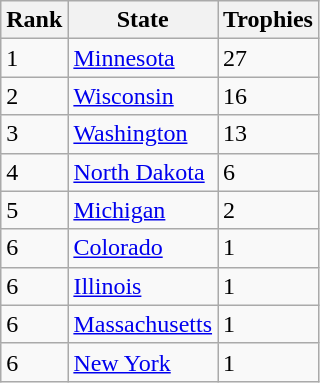<table class = "wikitable">
<tr>
<th>Rank</th>
<th>State</th>
<th>Trophies</th>
</tr>
<tr>
<td>1</td>
<td> <a href='#'>Minnesota</a></td>
<td>27</td>
</tr>
<tr>
<td>2</td>
<td> <a href='#'>Wisconsin</a></td>
<td>16</td>
</tr>
<tr>
<td>3</td>
<td> <a href='#'>Washington</a></td>
<td>13</td>
</tr>
<tr>
<td>4</td>
<td> <a href='#'>North Dakota</a></td>
<td>6</td>
</tr>
<tr>
<td>5</td>
<td> <a href='#'>Michigan</a></td>
<td>2</td>
</tr>
<tr>
<td>6</td>
<td> <a href='#'>Colorado</a></td>
<td>1</td>
</tr>
<tr>
<td>6</td>
<td> <a href='#'>Illinois</a></td>
<td>1</td>
</tr>
<tr>
<td>6</td>
<td> <a href='#'>Massachusetts</a></td>
<td>1</td>
</tr>
<tr>
<td>6</td>
<td> <a href='#'>New York</a></td>
<td>1</td>
</tr>
</table>
